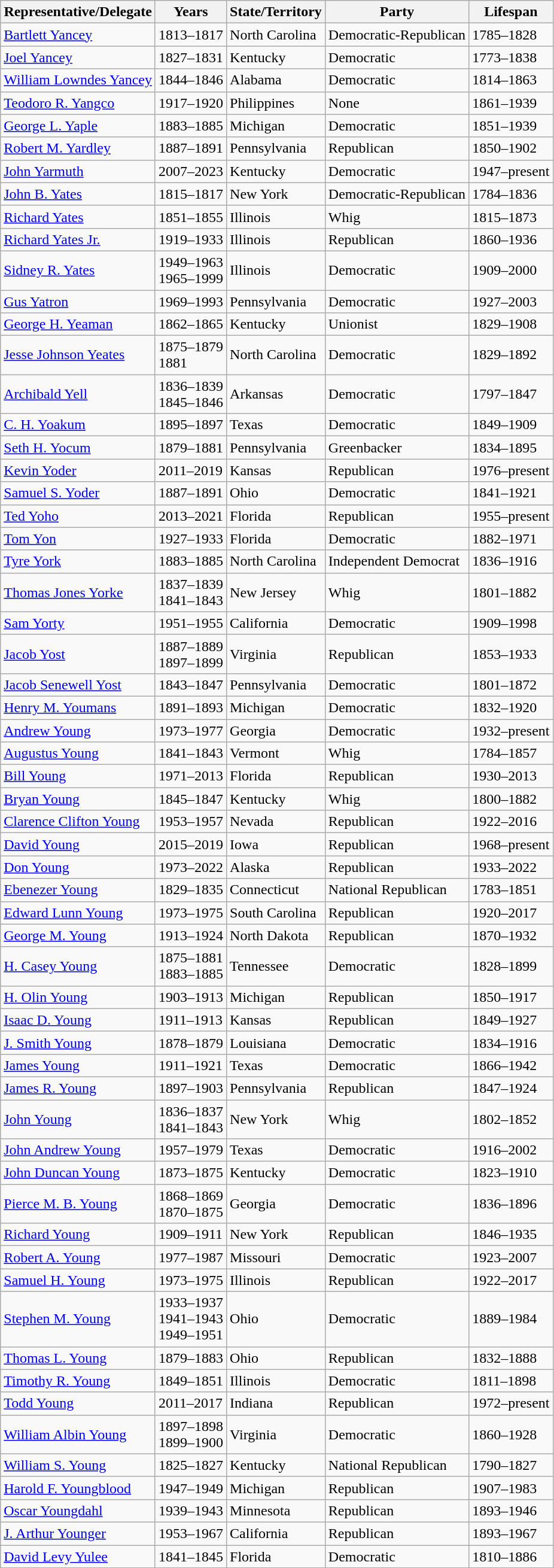<table class="wikitable sortable">
<tr>
<th>Representative/Delegate</th>
<th>Years</th>
<th>State/Territory</th>
<th>Party</th>
<th>Lifespan</th>
</tr>
<tr>
<td><a href='#'>Bartlett Yancey</a></td>
<td>1813–1817</td>
<td>North Carolina</td>
<td>Democratic-Republican</td>
<td>1785–1828</td>
</tr>
<tr>
<td><a href='#'>Joel Yancey</a></td>
<td>1827–1831</td>
<td>Kentucky</td>
<td>Democratic</td>
<td>1773–1838</td>
</tr>
<tr>
<td><a href='#'>William Lowndes Yancey</a></td>
<td>1844–1846</td>
<td>Alabama</td>
<td>Democratic</td>
<td>1814–1863</td>
</tr>
<tr>
<td><a href='#'>Teodoro R. Yangco</a></td>
<td>1917–1920</td>
<td>Philippines</td>
<td>None</td>
<td>1861–1939</td>
</tr>
<tr>
<td><a href='#'>George L. Yaple</a></td>
<td>1883–1885</td>
<td>Michigan</td>
<td>Democratic</td>
<td>1851–1939</td>
</tr>
<tr>
<td><a href='#'>Robert M. Yardley</a></td>
<td>1887–1891</td>
<td>Pennsylvania</td>
<td>Republican</td>
<td>1850–1902</td>
</tr>
<tr>
<td><a href='#'>John Yarmuth</a></td>
<td>2007–2023</td>
<td>Kentucky</td>
<td>Democratic</td>
<td>1947–present</td>
</tr>
<tr>
<td><a href='#'>John B. Yates</a></td>
<td>1815–1817</td>
<td>New York</td>
<td>Democratic-Republican</td>
<td>1784–1836</td>
</tr>
<tr>
<td><a href='#'>Richard Yates</a></td>
<td>1851–1855</td>
<td>Illinois</td>
<td>Whig</td>
<td>1815–1873</td>
</tr>
<tr>
<td><a href='#'>Richard Yates Jr.</a></td>
<td>1919–1933</td>
<td>Illinois</td>
<td>Republican</td>
<td>1860–1936</td>
</tr>
<tr>
<td><a href='#'>Sidney R. Yates</a></td>
<td>1949–1963<br>1965–1999</td>
<td>Illinois</td>
<td>Democratic</td>
<td>1909–2000</td>
</tr>
<tr>
<td><a href='#'>Gus Yatron</a></td>
<td>1969–1993</td>
<td>Pennsylvania</td>
<td>Democratic</td>
<td>1927–2003</td>
</tr>
<tr>
<td><a href='#'>George H. Yeaman</a></td>
<td>1862–1865</td>
<td>Kentucky</td>
<td>Unionist</td>
<td>1829–1908</td>
</tr>
<tr>
<td><a href='#'>Jesse Johnson Yeates</a></td>
<td>1875–1879<br>1881</td>
<td>North Carolina</td>
<td>Democratic</td>
<td>1829–1892</td>
</tr>
<tr>
<td><a href='#'>Archibald Yell</a></td>
<td>1836–1839<br>1845–1846</td>
<td>Arkansas</td>
<td>Democratic</td>
<td>1797–1847</td>
</tr>
<tr>
<td><a href='#'>C. H. Yoakum</a></td>
<td>1895–1897</td>
<td>Texas</td>
<td>Democratic</td>
<td>1849–1909</td>
</tr>
<tr>
<td><a href='#'>Seth H. Yocum</a></td>
<td>1879–1881</td>
<td>Pennsylvania</td>
<td>Greenbacker</td>
<td>1834–1895</td>
</tr>
<tr>
<td><a href='#'>Kevin Yoder</a></td>
<td>2011–2019</td>
<td>Kansas</td>
<td>Republican</td>
<td>1976–present</td>
</tr>
<tr>
<td><a href='#'>Samuel S. Yoder</a></td>
<td>1887–1891</td>
<td>Ohio</td>
<td>Democratic</td>
<td>1841–1921</td>
</tr>
<tr>
<td><a href='#'>Ted Yoho</a></td>
<td>2013–2021</td>
<td>Florida</td>
<td>Republican</td>
<td>1955–present</td>
</tr>
<tr>
<td><a href='#'>Tom Yon</a></td>
<td>1927–1933</td>
<td>Florida</td>
<td>Democratic</td>
<td>1882–1971</td>
</tr>
<tr>
<td><a href='#'>Tyre York</a></td>
<td>1883–1885</td>
<td>North Carolina</td>
<td>Independent Democrat</td>
<td>1836–1916</td>
</tr>
<tr>
<td><a href='#'>Thomas Jones Yorke</a></td>
<td>1837–1839<br>1841–1843</td>
<td>New Jersey</td>
<td>Whig</td>
<td>1801–1882</td>
</tr>
<tr>
<td><a href='#'>Sam Yorty</a></td>
<td>1951–1955</td>
<td>California</td>
<td>Democratic</td>
<td>1909–1998</td>
</tr>
<tr>
<td><a href='#'>Jacob Yost</a></td>
<td>1887–1889<br>1897–1899</td>
<td>Virginia</td>
<td>Republican</td>
<td>1853–1933</td>
</tr>
<tr>
<td><a href='#'>Jacob Senewell Yost</a></td>
<td>1843–1847</td>
<td>Pennsylvania</td>
<td>Democratic</td>
<td>1801–1872</td>
</tr>
<tr>
<td><a href='#'>Henry M. Youmans</a></td>
<td>1891–1893</td>
<td>Michigan</td>
<td>Democratic</td>
<td>1832–1920</td>
</tr>
<tr>
<td><a href='#'>Andrew Young</a></td>
<td>1973–1977</td>
<td>Georgia</td>
<td>Democratic</td>
<td>1932–present</td>
</tr>
<tr>
<td><a href='#'>Augustus Young</a></td>
<td>1841–1843</td>
<td>Vermont</td>
<td>Whig</td>
<td>1784–1857</td>
</tr>
<tr>
<td><a href='#'>Bill Young</a></td>
<td>1971–2013</td>
<td>Florida</td>
<td>Republican</td>
<td>1930–2013</td>
</tr>
<tr>
<td><a href='#'>Bryan Young</a></td>
<td>1845–1847</td>
<td>Kentucky</td>
<td>Whig</td>
<td>1800–1882</td>
</tr>
<tr>
<td><a href='#'>Clarence Clifton Young</a></td>
<td>1953–1957</td>
<td>Nevada</td>
<td>Republican</td>
<td>1922–2016</td>
</tr>
<tr>
<td><a href='#'>David Young</a></td>
<td>2015–2019</td>
<td>Iowa</td>
<td>Republican</td>
<td>1968–present</td>
</tr>
<tr>
<td><a href='#'>Don Young</a></td>
<td>1973–2022</td>
<td>Alaska</td>
<td>Republican</td>
<td>1933–2022</td>
</tr>
<tr>
<td><a href='#'>Ebenezer Young</a></td>
<td>1829–1835</td>
<td>Connecticut</td>
<td>National Republican</td>
<td>1783–1851</td>
</tr>
<tr>
<td><a href='#'>Edward Lunn Young</a></td>
<td>1973–1975</td>
<td>South Carolina</td>
<td>Republican</td>
<td>1920–2017</td>
</tr>
<tr>
<td><a href='#'>George M. Young</a></td>
<td>1913–1924</td>
<td>North Dakota</td>
<td>Republican</td>
<td>1870–1932</td>
</tr>
<tr>
<td><a href='#'>H. Casey Young</a></td>
<td>1875–1881<br>1883–1885</td>
<td>Tennessee</td>
<td>Democratic</td>
<td>1828–1899</td>
</tr>
<tr>
<td><a href='#'>H. Olin Young</a></td>
<td>1903–1913</td>
<td>Michigan</td>
<td>Republican</td>
<td>1850–1917</td>
</tr>
<tr>
<td><a href='#'>Isaac D. Young</a></td>
<td>1911–1913</td>
<td>Kansas</td>
<td>Republican</td>
<td>1849–1927</td>
</tr>
<tr>
<td><a href='#'>J. Smith Young</a></td>
<td>1878–1879</td>
<td>Louisiana</td>
<td>Democratic</td>
<td>1834–1916</td>
</tr>
<tr>
<td><a href='#'>James Young</a></td>
<td>1911–1921</td>
<td>Texas</td>
<td>Democratic</td>
<td>1866–1942</td>
</tr>
<tr>
<td><a href='#'>James R. Young</a></td>
<td>1897–1903</td>
<td>Pennsylvania</td>
<td>Republican</td>
<td>1847–1924</td>
</tr>
<tr>
<td><a href='#'>John Young</a></td>
<td>1836–1837<br>1841–1843</td>
<td>New York</td>
<td>Whig</td>
<td>1802–1852</td>
</tr>
<tr>
<td><a href='#'>John Andrew Young</a></td>
<td>1957–1979</td>
<td>Texas</td>
<td>Democratic</td>
<td>1916–2002</td>
</tr>
<tr>
<td><a href='#'>John Duncan Young</a></td>
<td>1873–1875</td>
<td>Kentucky</td>
<td>Democratic</td>
<td>1823–1910</td>
</tr>
<tr>
<td><a href='#'>Pierce M. B. Young</a></td>
<td>1868–1869<br>1870–1875</td>
<td>Georgia</td>
<td>Democratic</td>
<td>1836–1896</td>
</tr>
<tr>
<td><a href='#'>Richard Young</a></td>
<td>1909–1911</td>
<td>New York</td>
<td>Republican</td>
<td>1846–1935</td>
</tr>
<tr>
<td><a href='#'>Robert A. Young</a></td>
<td>1977–1987</td>
<td>Missouri</td>
<td>Democratic</td>
<td>1923–2007</td>
</tr>
<tr>
<td><a href='#'>Samuel H. Young</a></td>
<td>1973–1975</td>
<td>Illinois</td>
<td>Republican</td>
<td>1922–2017</td>
</tr>
<tr>
<td><a href='#'>Stephen M. Young</a></td>
<td>1933–1937<br>1941–1943<br>1949–1951</td>
<td>Ohio</td>
<td>Democratic</td>
<td>1889–1984</td>
</tr>
<tr>
<td><a href='#'>Thomas L. Young</a></td>
<td>1879–1883</td>
<td>Ohio</td>
<td>Republican</td>
<td>1832–1888</td>
</tr>
<tr>
<td><a href='#'>Timothy R. Young</a></td>
<td>1849–1851</td>
<td>Illinois</td>
<td>Democratic</td>
<td>1811–1898</td>
</tr>
<tr>
<td><a href='#'>Todd Young</a></td>
<td>2011–2017</td>
<td>Indiana</td>
<td>Republican</td>
<td>1972–present</td>
</tr>
<tr>
<td><a href='#'>William Albin Young</a></td>
<td>1897–1898<br>1899–1900</td>
<td>Virginia</td>
<td>Democratic</td>
<td>1860–1928</td>
</tr>
<tr>
<td><a href='#'>William S. Young</a></td>
<td>1825–1827</td>
<td>Kentucky</td>
<td>National Republican</td>
<td>1790–1827</td>
</tr>
<tr>
<td><a href='#'>Harold F. Youngblood</a></td>
<td>1947–1949</td>
<td>Michigan</td>
<td>Republican</td>
<td>1907–1983</td>
</tr>
<tr>
<td><a href='#'>Oscar Youngdahl</a></td>
<td>1939–1943</td>
<td>Minnesota</td>
<td>Republican</td>
<td>1893–1946</td>
</tr>
<tr>
<td><a href='#'>J. Arthur Younger</a></td>
<td>1953–1967</td>
<td>California</td>
<td>Republican</td>
<td>1893–1967</td>
</tr>
<tr>
<td><a href='#'>David Levy Yulee</a></td>
<td>1841–1845</td>
<td>Florida</td>
<td>Democratic</td>
<td>1810–1886</td>
</tr>
</table>
